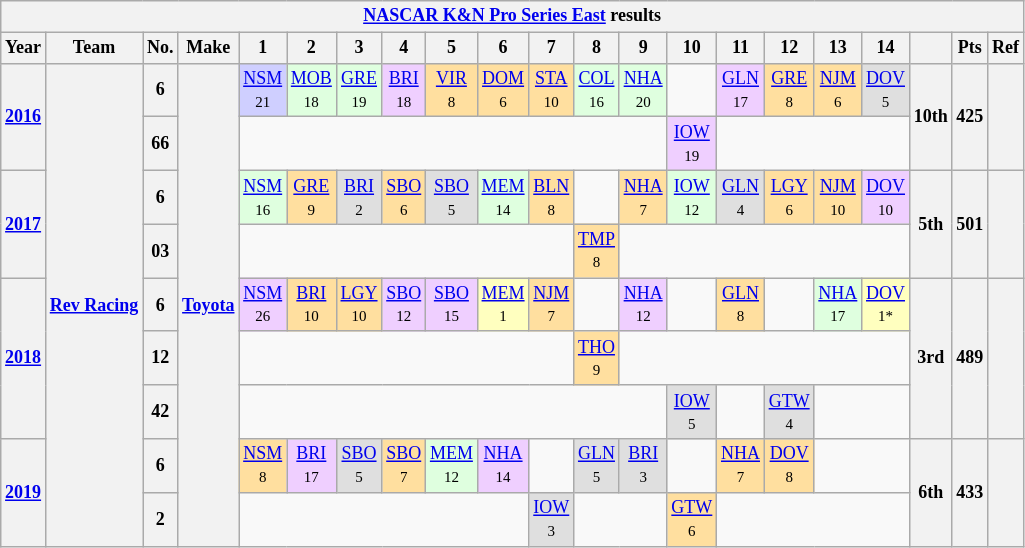<table class="wikitable" style="text-align:center; font-size:75%">
<tr>
<th colspan="21"><a href='#'>NASCAR K&N Pro Series East</a> results</th>
</tr>
<tr>
<th>Year</th>
<th>Team</th>
<th>No.</th>
<th>Make</th>
<th>1</th>
<th>2</th>
<th>3</th>
<th>4</th>
<th>5</th>
<th>6</th>
<th>7</th>
<th>8</th>
<th>9</th>
<th>10</th>
<th>11</th>
<th>12</th>
<th>13</th>
<th>14</th>
<th></th>
<th>Pts</th>
<th>Ref</th>
</tr>
<tr>
<th rowspan=2><a href='#'>2016</a></th>
<th rowspan=9><a href='#'>Rev Racing</a></th>
<th>6</th>
<th rowspan=9><a href='#'>Toyota</a></th>
<td style="background-color:#CFCFFF"><a href='#'>NSM</a><br><small>21</small></td>
<td style="background-color:#DFFFDF"><a href='#'>MOB</a><br><small>18</small></td>
<td style="background-color:#DFFFDF"><a href='#'>GRE</a><br><small>19</small></td>
<td style="background-color:#EFCFFF"><a href='#'>BRI</a><br><small>18</small></td>
<td style="background-color:#FFDF9F"><a href='#'>VIR</a><br><small>8</small></td>
<td style="background-color:#FFDF9F"><a href='#'>DOM</a><br><small>6</small></td>
<td style="background-color:#FFDF9F"><a href='#'>STA</a><br><small>10</small></td>
<td style="background-color:#DFFFDF"><a href='#'>COL</a><br><small>16</small></td>
<td style="background-color:#DFFFDF"><a href='#'>NHA</a><br><small>20</small></td>
<td></td>
<td style="background-color:#EFCFFF"><a href='#'>GLN</a><br><small>17</small></td>
<td style="background-color:#FFDF9F"><a href='#'>GRE</a><br><small>8</small></td>
<td style="background-color:#FFDF9F"><a href='#'>NJM</a><br><small>6</small></td>
<td style="background-color:#DFDFDF"><a href='#'>DOV</a><br><small>5</small></td>
<th rowspan=2>10th</th>
<th rowspan=2>425</th>
<th rowspan=2></th>
</tr>
<tr>
<th>66</th>
<td colspan=9></td>
<td style="background-color:#EFCFFF"><a href='#'>IOW</a><br><small>19</small></td>
<td colspan=4></td>
</tr>
<tr>
<th rowspan=2><a href='#'>2017</a></th>
<th>6</th>
<td style="background-color:#DFFFDF"><a href='#'>NSM</a><br><small>16</small></td>
<td style="background-color:#FFDF9F"><a href='#'>GRE</a><br><small>9</small></td>
<td style="background-color:#DFDFDF"><a href='#'>BRI</a><br><small>2</small></td>
<td style="background-color:#FFDF9F"><a href='#'>SBO</a><br><small>6</small></td>
<td style="background-color:#DFDFDF"><a href='#'>SBO</a><br><small>5</small></td>
<td style="background-color:#DFFFDF"><a href='#'>MEM</a><br><small>14</small></td>
<td style="background-color:#FFDF9F"><a href='#'>BLN</a><br><small>8</small></td>
<td></td>
<td style="background-color:#FFDF9F"><a href='#'>NHA</a><br><small>7</small></td>
<td style="background-color:#DFFFDF"><a href='#'>IOW</a><br><small>12</small></td>
<td style="background-color:#DFDFDF"><a href='#'>GLN</a><br><small>4</small></td>
<td style="background-color:#FFDF9F"><a href='#'>LGY</a><br><small>6</small></td>
<td style="background-color:#FFDF9F"><a href='#'>NJM</a><br><small>10</small></td>
<td style="background-color:#EFCFFF"><a href='#'>DOV</a><br><small>10</small></td>
<th rowspan=2>5th</th>
<th rowspan=2>501</th>
<th rowspan=2></th>
</tr>
<tr>
<th>03</th>
<td colspan=7></td>
<td style="background-color:#FFDF9F"><a href='#'>TMP</a><br><small>8</small></td>
<td colspan=6></td>
</tr>
<tr>
<th rowspan=3><a href='#'>2018</a></th>
<th>6</th>
<td style="background-color:#EFCFFF"><a href='#'>NSM</a><br><small>26</small></td>
<td style="background-color:#FFDF9F"><a href='#'>BRI</a><br><small>10</small></td>
<td style="background-color:#FFDF9F"><a href='#'>LGY</a><br><small>10</small></td>
<td style="background-color:#EFCFFF"><a href='#'>SBO</a><br><small>12</small></td>
<td style="background-color:#EFCFFF"><a href='#'>SBO</a><br><small>15</small></td>
<td style="background-color:#FFFFBF"><a href='#'>MEM</a><br><small>1</small></td>
<td style="background-color:#FFDF9F"><a href='#'>NJM</a><br><small>7</small></td>
<td></td>
<td style="background-color:#EFCFFF"><a href='#'>NHA</a><br><small>12</small></td>
<td></td>
<td style="background-color:#FFDF9F"><a href='#'>GLN</a><br><small>8</small></td>
<td></td>
<td style="background-color:#DFFFDF"><a href='#'>NHA</a><br><small>17</small></td>
<td style="background-color:#FFFFBF"><a href='#'>DOV</a><br><small>1*</small></td>
<th rowspan=3>3rd</th>
<th rowspan=3>489</th>
<th rowspan=3></th>
</tr>
<tr>
<th>12</th>
<td colspan=7></td>
<td style="background-color:#FFDF9F"><a href='#'>THO</a><br><small>9</small></td>
<td colspan=6></td>
</tr>
<tr>
<th>42</th>
<td colspan=9></td>
<td style="background-color:#DFDFDF"><a href='#'>IOW</a><br><small>5</small></td>
<td></td>
<td style="background-color:#DFDFDF"><a href='#'>GTW</a><br><small>4</small></td>
<td colspan=2></td>
</tr>
<tr>
<th rowspan=2><a href='#'>2019</a></th>
<th>6</th>
<td style="background-color:#FFDF9F"><a href='#'>NSM</a><br><small>8</small></td>
<td style="background-color:#EFCFFF"><a href='#'>BRI</a><br><small>17</small></td>
<td style="background-color:#DFDFDF"><a href='#'>SBO</a><br><small>5</small></td>
<td style="background-color:#FFDF9F"><a href='#'>SBO</a><br><small>7</small></td>
<td style="background-color:#DFFFDF"><a href='#'>MEM</a><br><small>12</small></td>
<td style="background-color:#EFCFFF"><a href='#'>NHA</a><br><small>14</small></td>
<td></td>
<td style="background-color:#DFDFDF"><a href='#'>GLN</a><br><small>5</small></td>
<td style="background-color:#DFDFDF"><a href='#'>BRI</a><br><small>3</small></td>
<td></td>
<td style="background-color:#FFDF9F"><a href='#'>NHA</a><br><small>7</small></td>
<td style="background-color:#FFDF9F"><a href='#'>DOV</a><br><small>8</small></td>
<td colspan=2></td>
<th rowspan=2>6th</th>
<th rowspan=2>433</th>
<th rowspan=2></th>
</tr>
<tr>
<th>2</th>
<td colspan=6></td>
<td style="background-color:#DFDFDF"><a href='#'>IOW</a><br><small>3</small></td>
<td colspan=2></td>
<td style="background-color:#FFDF9F"><a href='#'>GTW</a><br><small>6</small></td>
<td colspan=4></td>
</tr>
</table>
